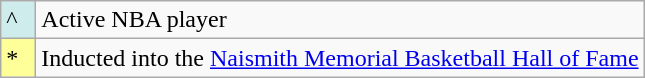<table class="wikitable">
<tr>
<td style="background:#CFECEC; width:1em">^</td>
<td>Active NBA player</td>
</tr>
<tr>
<td style="background:#FFFF99; width:1em">*</td>
<td>Inducted into the <a href='#'>Naismith Memorial Basketball Hall of Fame</a></td>
</tr>
</table>
